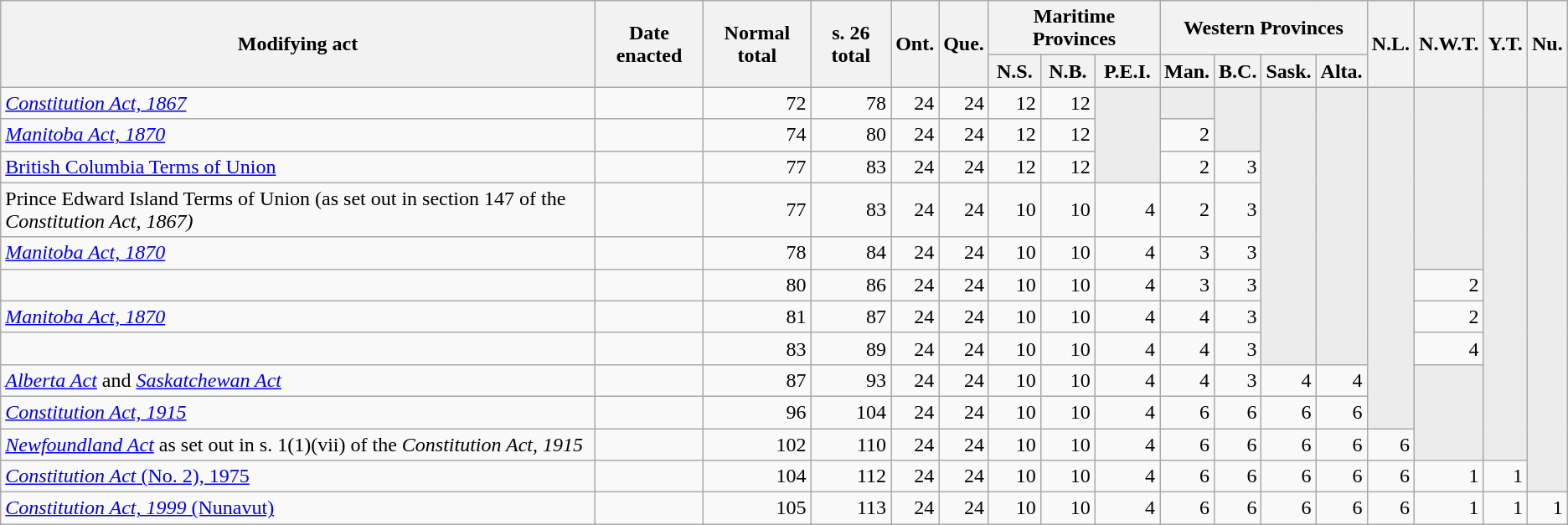<table class="wikitable" style="text-align:right;">
<tr>
<th rowspan="2">Modifying act</th>
<th rowspan="2">Date enacted</th>
<th rowspan="2">Normal total</th>
<th rowspan="2">s. 26 total</th>
<th rowspan="2">Ont.</th>
<th rowspan="2">Que.</th>
<th colspan="3">Maritime Provinces</th>
<th colspan="4">Western Provinces</th>
<th rowspan="2">N.L.</th>
<th rowspan="2">N.W.T.</th>
<th rowspan="2">Y.T.</th>
<th rowspan="2">Nu.</th>
</tr>
<tr>
<th>N.S.</th>
<th>N.B.</th>
<th>P.E.I.</th>
<th>Man.</th>
<th>B.C.</th>
<th>Sask.</th>
<th>Alta.</th>
</tr>
<tr>
<td style="text-align:left;"><em><a href='#'>Constitution Act, 1867</a></em></td>
<td></td>
<td>72</td>
<td>78</td>
<td>24</td>
<td>24</td>
<td>12</td>
<td>12</td>
<td style="background: #ececec" rowspan=3></td>
<td style="background: #ececec"></td>
<td style="background: #ececec" rowspan=2></td>
<td style="background: #ececec" rowspan=8></td>
<td style="background: #ececec" rowspan=8></td>
<td style="background: #ececec" rowspan=10></td>
<td style="background: #ececec" rowspan=5></td>
<td style="background: #ececec" rowspan=11></td>
<td style="background: #ececec" rowspan=12></td>
</tr>
<tr>
<td style="text-align:left;"><em><a href='#'>Manitoba Act, 1870</a></em></td>
<td></td>
<td>74</td>
<td>80</td>
<td>24</td>
<td>24</td>
<td>12</td>
<td>12</td>
<td>2</td>
</tr>
<tr>
<td style="text-align:left;"><a href='#'>British Columbia Terms of Union</a></td>
<td></td>
<td>77</td>
<td>83</td>
<td>24</td>
<td>24</td>
<td>12</td>
<td>12</td>
<td>2</td>
<td>3</td>
</tr>
<tr>
<td style="text-align:left;">Prince Edward Island Terms of Union (as set out in section 147 of the <em>Constitution Act, 1867)</em></td>
<td></td>
<td>77</td>
<td>83</td>
<td>24</td>
<td>24</td>
<td>10</td>
<td>10</td>
<td>4</td>
<td>2</td>
<td>3</td>
</tr>
<tr>
<td style="text-align:left;"><em><a href='#'>Manitoba Act, 1870</a></em></td>
<td></td>
<td>78</td>
<td>84</td>
<td>24</td>
<td>24</td>
<td>10</td>
<td>10</td>
<td>4</td>
<td>3</td>
<td>3</td>
</tr>
<tr>
<td style="text-align:left;"></td>
<td></td>
<td>80</td>
<td>86</td>
<td>24</td>
<td>24</td>
<td>10</td>
<td>10</td>
<td>4</td>
<td>3</td>
<td>3</td>
<td>2</td>
</tr>
<tr>
<td style="text-align:left;"><em><a href='#'>Manitoba Act, 1870</a></em></td>
<td></td>
<td>81</td>
<td>87</td>
<td>24</td>
<td>24</td>
<td>10</td>
<td>10</td>
<td>4</td>
<td>4</td>
<td>3</td>
<td>2</td>
</tr>
<tr>
<td style="text-align:left;"></td>
<td></td>
<td>83</td>
<td>89</td>
<td>24</td>
<td>24</td>
<td>10</td>
<td>10</td>
<td>4</td>
<td>4</td>
<td>3</td>
<td>4</td>
</tr>
<tr>
<td style="text-align:left;"><em><a href='#'>Alberta Act</a></em> and <em><a href='#'>Saskatchewan Act</a></em></td>
<td></td>
<td>87</td>
<td>93</td>
<td>24</td>
<td>24</td>
<td>10</td>
<td>10</td>
<td>4</td>
<td>4</td>
<td>3</td>
<td>4</td>
<td>4</td>
<td style="background: #ececec" rowspan=3></td>
</tr>
<tr>
<td style="text-align:left;"><em><a href='#'>Constitution Act, 1915</a></em></td>
<td></td>
<td>96</td>
<td>104</td>
<td>24</td>
<td>24</td>
<td>10</td>
<td>10</td>
<td>4</td>
<td>6</td>
<td>6</td>
<td>6</td>
<td>6</td>
</tr>
<tr>
<td style="text-align:left;"><em><a href='#'>Newfoundland Act</a></em> as set out in s. 1(1)(vii) of the <em>Constitution Act, 1915</em></td>
<td></td>
<td>102</td>
<td>110</td>
<td>24</td>
<td>24</td>
<td>10</td>
<td>10</td>
<td>4</td>
<td>6</td>
<td>6</td>
<td>6</td>
<td>6</td>
<td>6</td>
</tr>
<tr>
<td style="text-align:left;"><a href='#'><em>Constitution Act</em> (No. 2), 1975</a></td>
<td></td>
<td>104</td>
<td>112</td>
<td>24</td>
<td>24</td>
<td>10</td>
<td>10</td>
<td>4</td>
<td>6</td>
<td>6</td>
<td>6</td>
<td>6</td>
<td>6</td>
<td>1</td>
<td>1</td>
</tr>
<tr>
<td style="text-align:left;"><a href='#'><em>Constitution Act, 1999</em> (Nunavut)</a></td>
<td></td>
<td>105</td>
<td>113</td>
<td>24</td>
<td>24</td>
<td>10</td>
<td>10</td>
<td>4</td>
<td>6</td>
<td>6</td>
<td>6</td>
<td>6</td>
<td>6</td>
<td>1</td>
<td>1</td>
<td>1</td>
</tr>
</table>
